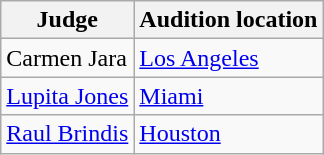<table class="wikitable">
<tr>
<th>Judge</th>
<th>Audition location</th>
</tr>
<tr>
<td>Carmen Jara</td>
<td><a href='#'>Los Angeles</a></td>
</tr>
<tr>
<td><a href='#'>Lupita Jones</a></td>
<td><a href='#'>Miami</a></td>
</tr>
<tr>
<td><a href='#'>Raul Brindis</a></td>
<td><a href='#'>Houston</a></td>
</tr>
</table>
